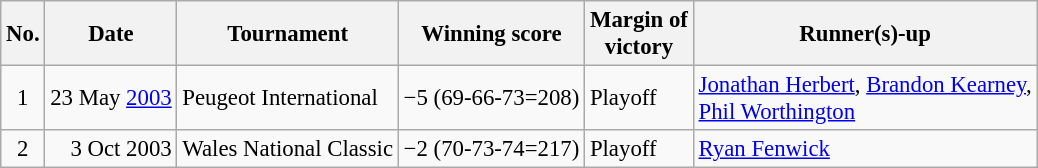<table class="wikitable" style="font-size:95%;">
<tr>
<th>No.</th>
<th>Date</th>
<th>Tournament</th>
<th>Winning score</th>
<th>Margin of<br>victory</th>
<th>Runner(s)-up</th>
</tr>
<tr>
<td align=center>1</td>
<td align=right>23 May <a href='#'>2003</a></td>
<td>Peugeot International</td>
<td>−5 (69-66-73=208)</td>
<td>Playoff</td>
<td> <a href='#'>Jonathan Herbert</a>,  <a href='#'>Brandon Kearney</a>,<br> <a href='#'>Phil Worthington</a></td>
</tr>
<tr>
<td align=center>2</td>
<td align=right>3 Oct 2003</td>
<td>Wales National Classic</td>
<td>−2 (70-73-74=217)</td>
<td>Playoff</td>
<td> <a href='#'>Ryan Fenwick</a></td>
</tr>
</table>
